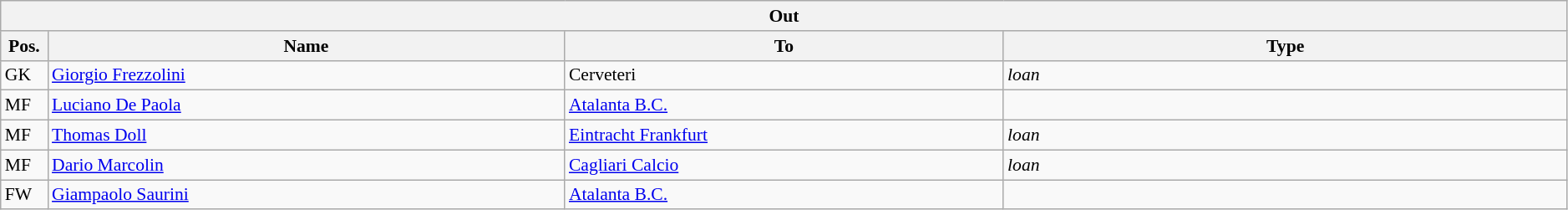<table class="wikitable" style="font-size:90%;width:99%;">
<tr>
<th colspan="4">Out</th>
</tr>
<tr>
<th width=3%>Pos.</th>
<th width=33%>Name</th>
<th width=28%>To</th>
<th width=36%>Type</th>
</tr>
<tr>
<td>GK</td>
<td><a href='#'>Giorgio Frezzolini</a></td>
<td>Cerveteri</td>
<td><em>loan</em></td>
</tr>
<tr>
<td>MF</td>
<td><a href='#'>Luciano De Paola</a></td>
<td><a href='#'>Atalanta B.C.</a></td>
<td></td>
</tr>
<tr>
<td>MF</td>
<td><a href='#'>Thomas Doll</a></td>
<td><a href='#'>Eintracht Frankfurt</a></td>
<td><em>loan</em></td>
</tr>
<tr>
<td>MF</td>
<td><a href='#'>Dario Marcolin</a></td>
<td><a href='#'>Cagliari Calcio</a></td>
<td><em>loan</em></td>
</tr>
<tr>
<td>FW</td>
<td><a href='#'>Giampaolo Saurini</a></td>
<td><a href='#'>Atalanta B.C.</a></td>
<td></td>
</tr>
</table>
